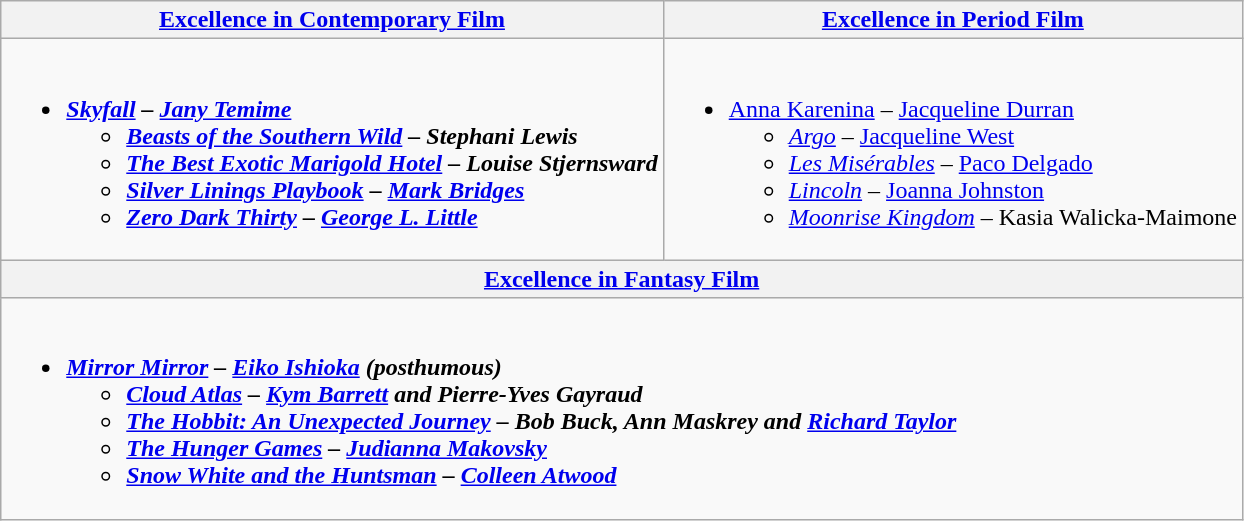<table class=wikitable style="width=100%">
<tr>
<th style="width=50%"><a href='#'>Excellence in Contemporary Film</a></th>
<th style="width=50%"><a href='#'>Excellence in Period Film</a></th>
</tr>
<tr>
<td valign="top"><br><ul><li><strong><em><a href='#'>Skyfall</a><em> – <a href='#'>Jany Temime</a><strong><ul><li></em><a href='#'>Beasts of the Southern Wild</a><em> – Stephani Lewis</li><li></em><a href='#'>The Best Exotic Marigold Hotel</a><em> – Louise Stjernsward</li><li></em><a href='#'>Silver Linings Playbook</a><em> – <a href='#'>Mark Bridges</a></li><li></em><a href='#'>Zero Dark Thirty</a><em> – <a href='#'>George L. Little</a></li></ul></li></ul></td>
<td valign="top"><br><ul><li></em></strong><a href='#'>Anna Karenina</a></em> – <a href='#'>Jacqueline Durran</a></strong><ul><li><em><a href='#'>Argo</a></em> – <a href='#'>Jacqueline West</a></li><li><em><a href='#'>Les Misérables</a></em> – <a href='#'>Paco Delgado</a></li><li><em><a href='#'>Lincoln</a></em> – <a href='#'>Joanna Johnston</a></li><li><em><a href='#'>Moonrise Kingdom</a></em> – Kasia Walicka-Maimone</li></ul></li></ul></td>
</tr>
<tr>
<th style="width=50%" colspan="2"><a href='#'>Excellence in Fantasy Film</a></th>
</tr>
<tr>
<td valign="top" colspan="2"><br><ul><li><strong><em><a href='#'>Mirror Mirror</a><em> – <a href='#'>Eiko Ishioka</a><strong> (posthumous)<ul><li></em><a href='#'>Cloud Atlas</a><em> – <a href='#'>Kym Barrett</a> and Pierre-Yves Gayraud</li><li></em><a href='#'>The Hobbit: An Unexpected Journey</a><em> – Bob Buck, Ann Maskrey and <a href='#'>Richard Taylor</a></li><li></em><a href='#'>The Hunger Games</a><em> – <a href='#'>Judianna Makovsky</a></li><li></em><a href='#'>Snow White and the Huntsman</a><em> – <a href='#'>Colleen Atwood</a></li></ul></li></ul></td>
</tr>
</table>
